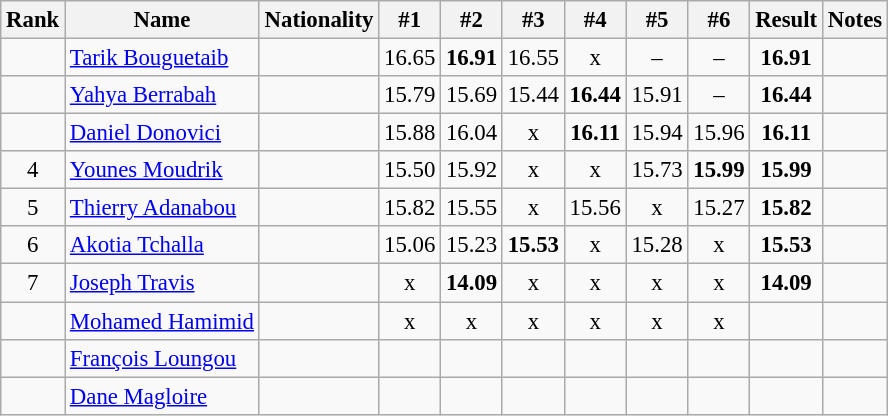<table class="wikitable sortable" style="text-align:center;font-size:95%">
<tr>
<th>Rank</th>
<th>Name</th>
<th>Nationality</th>
<th>#1</th>
<th>#2</th>
<th>#3</th>
<th>#4</th>
<th>#5</th>
<th>#6</th>
<th>Result</th>
<th>Notes</th>
</tr>
<tr>
<td></td>
<td align=left><a href='#'>Tarik Bouguetaib</a></td>
<td align=left></td>
<td>16.65</td>
<td><strong>16.91</strong></td>
<td>16.55</td>
<td>x</td>
<td>–</td>
<td>–</td>
<td><strong>16.91</strong></td>
<td></td>
</tr>
<tr>
<td></td>
<td align=left><a href='#'>Yahya Berrabah</a></td>
<td align=left></td>
<td>15.79</td>
<td>15.69</td>
<td>15.44</td>
<td><strong>16.44</strong></td>
<td>15.91</td>
<td>–</td>
<td><strong>16.44</strong></td>
<td></td>
</tr>
<tr>
<td></td>
<td align=left><a href='#'>Daniel Donovici</a></td>
<td align=left></td>
<td>15.88</td>
<td>16.04</td>
<td>x</td>
<td><strong>16.11</strong></td>
<td>15.94</td>
<td>15.96</td>
<td><strong>16.11</strong></td>
<td></td>
</tr>
<tr>
<td>4</td>
<td align=left><a href='#'>Younes Moudrik</a></td>
<td align=left></td>
<td>15.50</td>
<td>15.92</td>
<td>x</td>
<td>x</td>
<td>15.73</td>
<td><strong>15.99</strong></td>
<td><strong>15.99</strong></td>
<td></td>
</tr>
<tr>
<td>5</td>
<td align=left><a href='#'>Thierry Adanabou</a></td>
<td align=left></td>
<td>15.82</td>
<td>15.55</td>
<td>x</td>
<td>15.56</td>
<td>x</td>
<td>15.27</td>
<td><strong>15.82</strong></td>
<td></td>
</tr>
<tr>
<td>6</td>
<td align=left><a href='#'>Akotia Tchalla</a></td>
<td align=left></td>
<td>15.06</td>
<td>15.23</td>
<td><strong>15.53</strong></td>
<td>x</td>
<td>15.28</td>
<td>x</td>
<td><strong>15.53</strong></td>
<td></td>
</tr>
<tr>
<td>7</td>
<td align=left><a href='#'>Joseph Travis</a></td>
<td align=left></td>
<td>x</td>
<td><strong>14.09</strong></td>
<td>x</td>
<td>x</td>
<td>x</td>
<td>x</td>
<td><strong>14.09</strong></td>
<td></td>
</tr>
<tr>
<td></td>
<td align=left><a href='#'>Mohamed Hamimid</a></td>
<td align=left></td>
<td>x</td>
<td>x</td>
<td>x</td>
<td>x</td>
<td>x</td>
<td>x</td>
<td><strong></strong></td>
<td></td>
</tr>
<tr>
<td></td>
<td align=left><a href='#'>François Loungou</a></td>
<td align=left></td>
<td></td>
<td></td>
<td></td>
<td></td>
<td></td>
<td></td>
<td><strong></strong></td>
<td></td>
</tr>
<tr>
<td></td>
<td align=left><a href='#'>Dane Magloire</a></td>
<td align=left></td>
<td></td>
<td></td>
<td></td>
<td></td>
<td></td>
<td></td>
<td><strong></strong></td>
<td></td>
</tr>
</table>
